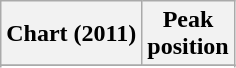<table class="wikitable sortable">
<tr>
<th>Chart (2011)</th>
<th>Peak<br>position</th>
</tr>
<tr>
</tr>
<tr>
</tr>
<tr>
</tr>
</table>
